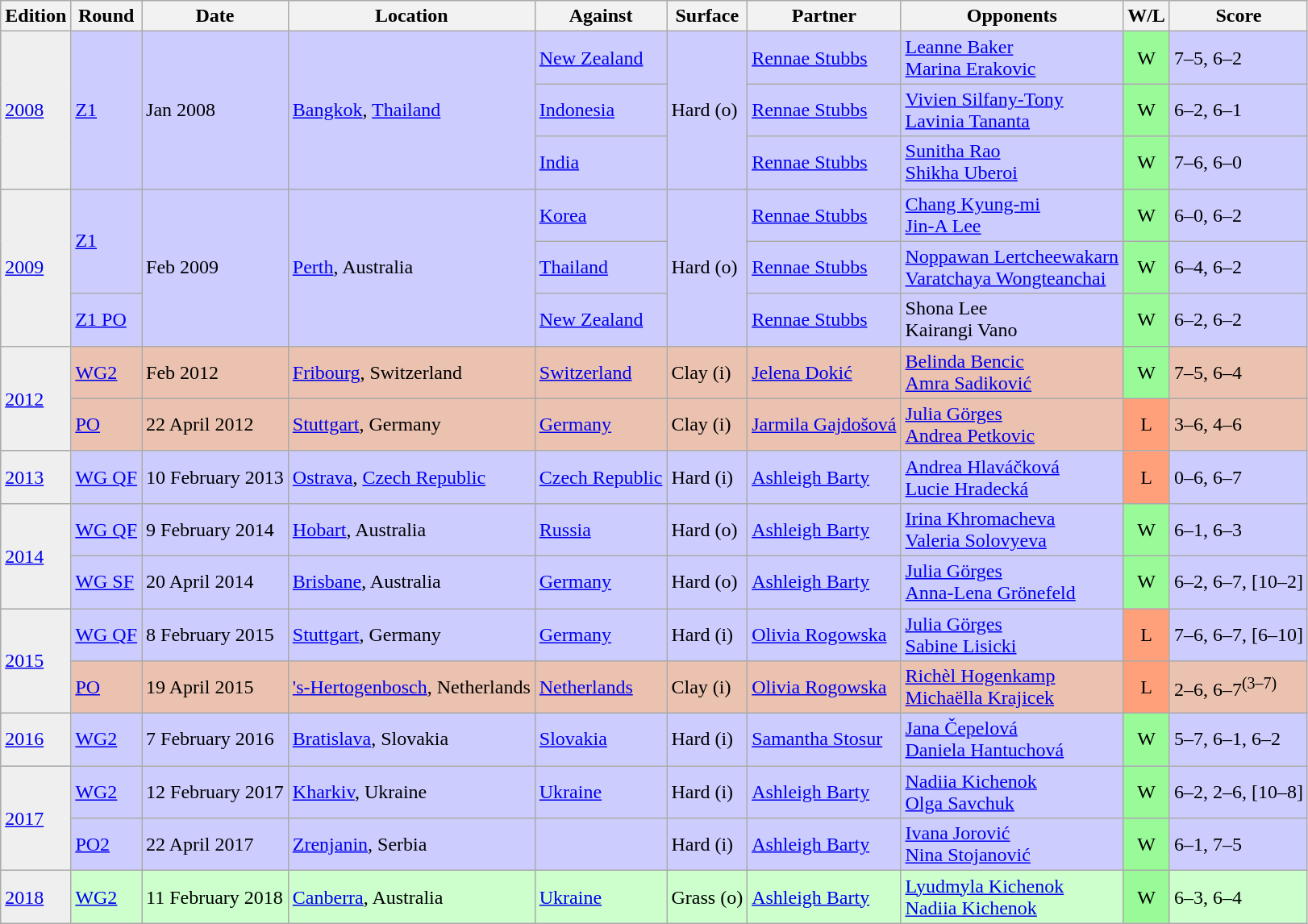<table class=wikitable>
<tr>
<th>Edition</th>
<th>Round</th>
<th>Date</th>
<th>Location</th>
<th>Against</th>
<th>Surface</th>
<th>Partner</th>
<th>Opponents</th>
<th>W/L</th>
<th>Score</th>
</tr>
<tr style="background:#ccccff;">
<td rowspan=3 bgcolor=#EFEFEF><a href='#'>2008</a></td>
<td rowspan=3><a href='#'>Z1</a></td>
<td rowspan="3">Jan 2008</td>
<td rowspan=3><a href='#'>Bangkok</a>, <a href='#'>Thailand</a></td>
<td> <a href='#'>New Zealand</a></td>
<td rowspan=3>Hard (o)</td>
<td><a href='#'>Rennae Stubbs</a></td>
<td> <a href='#'>Leanne Baker</a> <br>  <a href='#'>Marina Erakovic</a></td>
<td style="text-align:center; background:#98fb98;">W</td>
<td>7–5, 6–2</td>
</tr>
<tr style="background:#ccccff;">
<td> <a href='#'>Indonesia</a></td>
<td><a href='#'>Rennae Stubbs</a></td>
<td> <a href='#'>Vivien Silfany-Tony</a> <br>  <a href='#'>Lavinia Tananta</a></td>
<td style="text-align:center; background:#98fb98;">W</td>
<td>6–2, 6–1</td>
</tr>
<tr style="background:#ccccff;">
<td> <a href='#'>India</a></td>
<td><a href='#'>Rennae Stubbs</a></td>
<td> <a href='#'>Sunitha Rao</a> <br>  <a href='#'>Shikha Uberoi</a></td>
<td style="text-align:center; background:#98fb98;">W</td>
<td>7–6, 6–0</td>
</tr>
<tr style="background:#ccccff;">
<td rowspan=3 bgcolor=#EFEFEF><a href='#'>2009</a></td>
<td rowspan=2><a href='#'>Z1</a></td>
<td rowspan="3">Feb 2009</td>
<td rowspan=3><a href='#'>Perth</a>, Australia</td>
<td> <a href='#'>Korea</a></td>
<td rowspan=3>Hard (o)</td>
<td><a href='#'>Rennae Stubbs</a></td>
<td> <a href='#'>Chang Kyung-mi</a> <br>  <a href='#'>Jin-A Lee</a></td>
<td style="text-align:center; background:#98fb98;">W</td>
<td>6–0, 6–2</td>
</tr>
<tr style="background:#ccccff;">
<td> <a href='#'>Thailand</a></td>
<td><a href='#'>Rennae Stubbs</a></td>
<td> <a href='#'>Noppawan Lertcheewakarn</a> <br>  <a href='#'>Varatchaya Wongteanchai</a></td>
<td style="text-align:center; background:#98fb98;">W</td>
<td>6–4, 6–2</td>
</tr>
<tr style="background:#ccccff;">
<td><a href='#'>Z1 PO</a></td>
<td> <a href='#'>New Zealand</a></td>
<td><a href='#'>Rennae Stubbs</a></td>
<td> Shona Lee <br>  Kairangi Vano</td>
<td style="text-align:center; background:#98fb98;">W</td>
<td>6–2, 6–2</td>
</tr>
<tr style="background:#EBC2AF;">
<td rowspan="2" bgcolor=#EFEFEF><a href='#'>2012</a></td>
<td><a href='#'>WG2</a></td>
<td>Feb 2012</td>
<td><a href='#'>Fribourg</a>, Switzerland</td>
<td> <a href='#'>Switzerland</a></td>
<td>Clay (i)</td>
<td><a href='#'>Jelena Dokić</a></td>
<td> <a href='#'>Belinda Bencic</a> <br>  <a href='#'>Amra Sadiković</a></td>
<td style="text-align:center; background:#98fb98;">W</td>
<td>7–5, 6–4</td>
</tr>
<tr style="background:#EBC2AF;">
<td><a href='#'>PO</a></td>
<td>22 April 2012</td>
<td><a href='#'>Stuttgart</a>, Germany</td>
<td> <a href='#'>Germany</a></td>
<td>Clay (i)</td>
<td><a href='#'>Jarmila Gajdošová</a></td>
<td> <a href='#'>Julia Görges</a> <br>  <a href='#'>Andrea Petkovic</a></td>
<td style="text-align:center; background:#ffa07a;">L</td>
<td>3–6, 4–6</td>
</tr>
<tr style="background:#ccccff;">
<td bgcolor=#EFEFEF><a href='#'>2013</a></td>
<td><a href='#'>WG QF</a></td>
<td>10 February 2013</td>
<td><a href='#'>Ostrava</a>, <a href='#'>Czech Republic</a></td>
<td> <a href='#'>Czech Republic</a></td>
<td>Hard (i)</td>
<td><a href='#'>Ashleigh Barty</a></td>
<td> <a href='#'>Andrea Hlaváčková</a> <br>  <a href='#'>Lucie Hradecká</a></td>
<td style="text-align:center; background:#ffa07a;">L</td>
<td>0–6, 6–7</td>
</tr>
<tr style="background:#ccccff;">
<td rowspan="2" bgcolor=#EFEFEF><a href='#'>2014</a></td>
<td><a href='#'>WG QF</a></td>
<td>9 February 2014</td>
<td><a href='#'>Hobart</a>, Australia</td>
<td> <a href='#'>Russia</a></td>
<td>Hard (o)</td>
<td><a href='#'>Ashleigh Barty</a></td>
<td> <a href='#'>Irina Khromacheva</a> <br>  <a href='#'>Valeria Solovyeva</a></td>
<td style="text-align:center; background:#98fb98;">W</td>
<td>6–1, 6–3</td>
</tr>
<tr style="background:#ccccff;">
<td><a href='#'>WG SF</a></td>
<td>20 April 2014</td>
<td><a href='#'>Brisbane</a>, Australia</td>
<td> <a href='#'>Germany</a></td>
<td>Hard (o)</td>
<td><a href='#'>Ashleigh Barty</a></td>
<td> <a href='#'>Julia Görges</a> <br>  <a href='#'>Anna-Lena Grönefeld</a></td>
<td style="text-align:center; background:#98fb98;">W</td>
<td>6–2, 6–7, [10–2]</td>
</tr>
<tr style="background:#ccccff;">
<td rowspan=2 bgcolor=#EFEFEF><a href='#'>2015</a></td>
<td><a href='#'>WG QF</a></td>
<td>8 February 2015</td>
<td><a href='#'>Stuttgart</a>, Germany</td>
<td> <a href='#'>Germany</a></td>
<td>Hard (i)</td>
<td><a href='#'>Olivia Rogowska</a></td>
<td> <a href='#'>Julia Görges</a> <br>  <a href='#'>Sabine Lisicki</a></td>
<td style="text-align:center; background:#ffa07a;">L</td>
<td>7–6, 6–7, [6–10]</td>
</tr>
<tr style="background:#EBC2AF;">
<td><a href='#'>PO</a></td>
<td>19 April 2015</td>
<td><a href='#'>'s-Hertogenbosch</a>, Netherlands</td>
<td> <a href='#'>Netherlands</a></td>
<td>Clay (i)</td>
<td><a href='#'>Olivia Rogowska</a></td>
<td> <a href='#'>Richèl Hogenkamp</a> <br>  <a href='#'>Michaëlla Krajicek</a></td>
<td style="text-align:center; background:#ffa07a;">L</td>
<td>2–6, 6–7<sup>(3–7)</sup></td>
</tr>
<tr style="background:#ccccff;">
<td rowspan=1 bgcolor=#EFEFEF><a href='#'>2016</a></td>
<td><a href='#'>WG2</a></td>
<td>7 February 2016</td>
<td><a href='#'>Bratislava</a>, Slovakia</td>
<td> <a href='#'>Slovakia</a></td>
<td>Hard (i)</td>
<td><a href='#'>Samantha Stosur</a></td>
<td> <a href='#'>Jana Čepelová</a> <br>  <a href='#'>Daniela Hantuchová</a></td>
<td style="text-align:center; background:#98fb98;">W</td>
<td>5–7, 6–1, 6–2</td>
</tr>
<tr style="background:#ccccff;">
<td rowspan=2 bgcolor=#EFEFEF><a href='#'>2017</a></td>
<td><a href='#'>WG2</a></td>
<td>12 February 2017</td>
<td><a href='#'>Kharkiv</a>, Ukraine</td>
<td> <a href='#'>Ukraine</a></td>
<td>Hard (i)</td>
<td><a href='#'>Ashleigh Barty</a></td>
<td> <a href='#'>Nadiia Kichenok</a> <br>  <a href='#'>Olga Savchuk</a></td>
<td style="text-align:center; background:#98fb98;">W</td>
<td>6–2, 2–6, [10–8]</td>
</tr>
<tr style="background:#ccccff;">
<td><a href='#'>PO2</a></td>
<td>22 April 2017</td>
<td><a href='#'>Zrenjanin</a>, Serbia</td>
<td></td>
<td>Hard (i)</td>
<td><a href='#'>Ashleigh Barty</a></td>
<td> <a href='#'>Ivana Jorović</a> <br>  <a href='#'>Nina Stojanović</a></td>
<td style="text-align:center; background:#98fb98;">W</td>
<td>6–1, 7–5</td>
</tr>
<tr style="background:#CCFFCC;">
<td rowspan=1 bgcolor=#EFEFEF><a href='#'>2018</a></td>
<td><a href='#'>WG2</a></td>
<td>11 February 2018</td>
<td><a href='#'>Canberra</a>, Australia</td>
<td> <a href='#'>Ukraine</a></td>
<td>Grass (o)</td>
<td><a href='#'>Ashleigh Barty</a></td>
<td> <a href='#'>Lyudmyla Kichenok</a> <br>  <a href='#'>Nadiia Kichenok</a></td>
<td style="text-align:center; background:#98fb98;">W</td>
<td>6–3, 6–4</td>
</tr>
</table>
